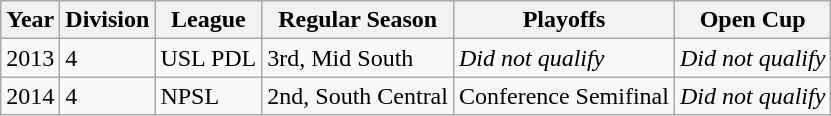<table class="wikitable">
<tr>
<th>Year</th>
<th>Division</th>
<th>League</th>
<th>Regular Season</th>
<th>Playoffs</th>
<th>Open Cup</th>
</tr>
<tr>
<td>2013</td>
<td>4</td>
<td>USL PDL</td>
<td>3rd, Mid South</td>
<td><em>Did not qualify</em></td>
<td><em>Did not qualify</em></td>
</tr>
<tr>
<td>2014</td>
<td>4</td>
<td>NPSL</td>
<td>2nd, South Central</td>
<td>Conference Semifinal</td>
<td><em>Did not qualify</em></td>
</tr>
</table>
